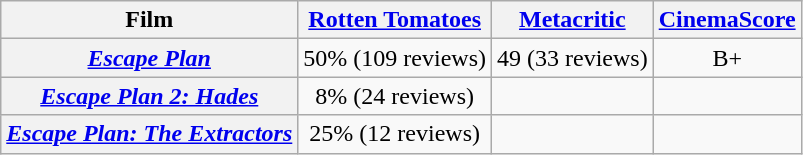<table class="wikitable plainrowheaders" style="text-align:center;">
<tr>
<th>Film</th>
<th><a href='#'>Rotten Tomatoes</a></th>
<th><a href='#'>Metacritic</a></th>
<th><a href='#'>CinemaScore</a></th>
</tr>
<tr>
<th scope="row"><em><a href='#'>Escape Plan</a></em></th>
<td>50% (109 reviews)</td>
<td>49 (33 reviews)</td>
<td>B+</td>
</tr>
<tr>
<th scope="row"><em><a href='#'>Escape Plan 2: Hades</a></em></th>
<td>8% (24 reviews)</td>
<td></td>
<td></td>
</tr>
<tr>
<th scope="row"><em><a href='#'>Escape Plan: The Extractors</a></em></th>
<td>25% (12 reviews)</td>
<td></td>
<td></td>
</tr>
</table>
